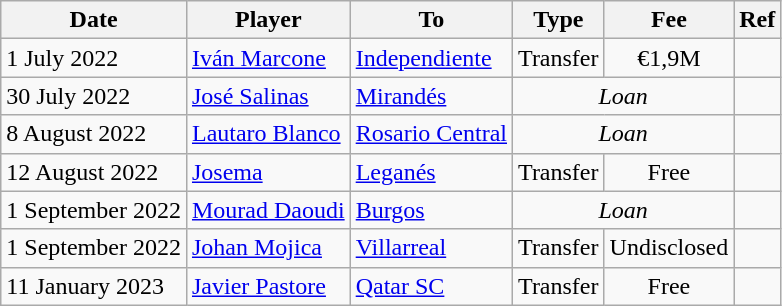<table class="wikitable">
<tr>
<th>Date</th>
<th>Player</th>
<th>To</th>
<th>Type</th>
<th>Fee</th>
<th>Ref</th>
</tr>
<tr>
<td>1 July 2022</td>
<td> <a href='#'>Iván Marcone</a></td>
<td> <a href='#'>Independiente</a></td>
<td align=center>Transfer</td>
<td align=center>€1,9M</td>
<td align=center></td>
</tr>
<tr>
<td>30 July 2022</td>
<td> <a href='#'>José Salinas</a></td>
<td> <a href='#'>Mirandés</a></td>
<td colspan=2 align=center><em>Loan</em></td>
<td align=center></td>
</tr>
<tr>
<td>8 August 2022</td>
<td> <a href='#'>Lautaro Blanco</a></td>
<td> <a href='#'>Rosario Central</a></td>
<td colspan=2 align=center><em>Loan</em></td>
<td align=center></td>
</tr>
<tr>
<td>12 August 2022</td>
<td> <a href='#'>Josema</a></td>
<td> <a href='#'>Leganés</a></td>
<td align=center>Transfer</td>
<td align=center>Free</td>
<td align=center></td>
</tr>
<tr>
<td>1 September 2022</td>
<td> <a href='#'>Mourad Daoudi</a></td>
<td> <a href='#'>Burgos</a></td>
<td colspan=2 align=center><em>Loan</em></td>
<td align=center></td>
</tr>
<tr>
<td>1 September 2022</td>
<td> <a href='#'>Johan Mojica</a></td>
<td> <a href='#'>Villarreal</a></td>
<td align=center>Transfer</td>
<td align=center>Undisclosed</td>
<td align=center></td>
</tr>
<tr>
<td>11 January 2023</td>
<td> <a href='#'>Javier Pastore</a></td>
<td> <a href='#'>Qatar SC</a></td>
<td align=center>Transfer</td>
<td align=center>Free</td>
<td align=center></td>
</tr>
</table>
